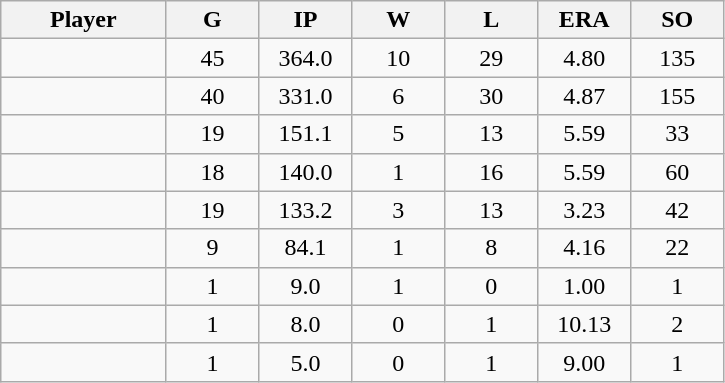<table class="wikitable sortable">
<tr>
<th bgcolor="#DDDDFF" width="16%">Player</th>
<th bgcolor="#DDDDFF" width="9%">G</th>
<th bgcolor="#DDDDFF" width="9%">IP</th>
<th bgcolor="#DDDDFF" width="9%">W</th>
<th bgcolor="#DDDDFF" width="9%">L</th>
<th bgcolor="#DDDDFF" width="9%">ERA</th>
<th bgcolor="#DDDDFF" width="9%">SO</th>
</tr>
<tr align="center">
<td></td>
<td>45</td>
<td>364.0</td>
<td>10</td>
<td>29</td>
<td>4.80</td>
<td>135</td>
</tr>
<tr align="center">
<td></td>
<td>40</td>
<td>331.0</td>
<td>6</td>
<td>30</td>
<td>4.87</td>
<td>155</td>
</tr>
<tr align="center">
<td></td>
<td>19</td>
<td>151.1</td>
<td>5</td>
<td>13</td>
<td>5.59</td>
<td>33</td>
</tr>
<tr align="center">
<td></td>
<td>18</td>
<td>140.0</td>
<td>1</td>
<td>16</td>
<td>5.59</td>
<td>60</td>
</tr>
<tr align="center">
<td></td>
<td>19</td>
<td>133.2</td>
<td>3</td>
<td>13</td>
<td>3.23</td>
<td>42</td>
</tr>
<tr align="center">
<td></td>
<td>9</td>
<td>84.1</td>
<td>1</td>
<td>8</td>
<td>4.16</td>
<td>22</td>
</tr>
<tr align="center">
<td></td>
<td>1</td>
<td>9.0</td>
<td>1</td>
<td>0</td>
<td>1.00</td>
<td>1</td>
</tr>
<tr align="center">
<td></td>
<td>1</td>
<td>8.0</td>
<td>0</td>
<td>1</td>
<td>10.13</td>
<td>2</td>
</tr>
<tr align="center">
<td></td>
<td>1</td>
<td>5.0</td>
<td>0</td>
<td>1</td>
<td>9.00</td>
<td>1</td>
</tr>
</table>
